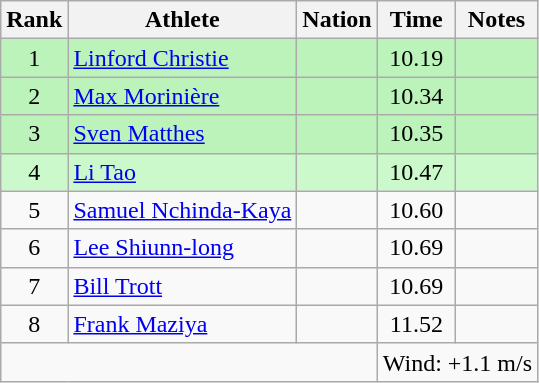<table class="wikitable sortable" style="text-align:center">
<tr>
<th>Rank</th>
<th>Athlete</th>
<th>Nation</th>
<th>Time</th>
<th>Notes</th>
</tr>
<tr style="background:#bbf3bb;">
<td>1</td>
<td align=left><a href='#'>Linford Christie</a></td>
<td align=left></td>
<td>10.19</td>
<td></td>
</tr>
<tr style="background:#bbf3bb;">
<td>2</td>
<td align=left><a href='#'>Max Morinière</a></td>
<td align=left></td>
<td>10.34</td>
<td></td>
</tr>
<tr style="background:#bbf3bb;">
<td>3</td>
<td align=left><a href='#'>Sven Matthes</a></td>
<td align=left></td>
<td>10.35</td>
<td></td>
</tr>
<tr style="background:#ccf9cc;">
<td>4</td>
<td align=left><a href='#'>Li Tao</a></td>
<td align=left></td>
<td>10.47</td>
<td></td>
</tr>
<tr>
<td>5</td>
<td align=left><a href='#'>Samuel Nchinda-Kaya</a></td>
<td align=left></td>
<td>10.60</td>
<td></td>
</tr>
<tr>
<td>6</td>
<td align=left><a href='#'>Lee Shiunn-long</a></td>
<td align=left></td>
<td>10.69</td>
<td></td>
</tr>
<tr>
<td>7</td>
<td align=left><a href='#'>Bill Trott</a></td>
<td align=left></td>
<td>10.69</td>
<td></td>
</tr>
<tr>
<td>8</td>
<td align=left><a href='#'>Frank Maziya</a></td>
<td align=left></td>
<td>11.52</td>
<td></td>
</tr>
<tr class="sortbottom">
<td colspan=3></td>
<td colspan="3" style="text-align:left;">Wind: +1.1 m/s</td>
</tr>
</table>
